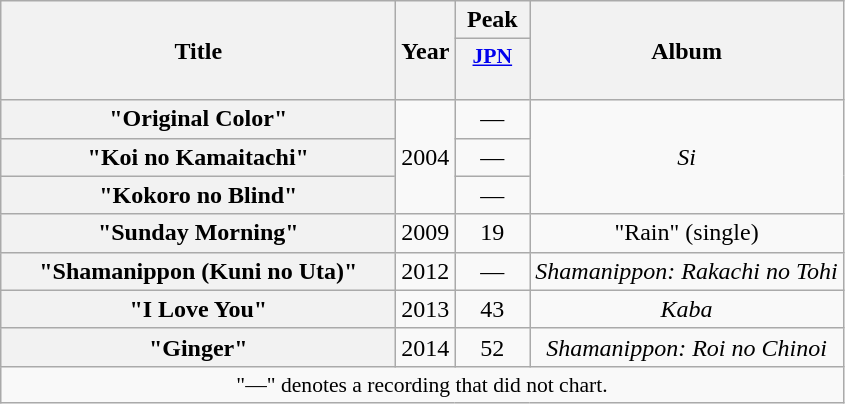<table class="wikitable plainrowheaders" style="text-align:center;" border="1">
<tr>
<th scope="col" rowspan="2" style="width:16em;">Title</th>
<th scope="col" rowspan="2">Year</th>
<th scope="col" colspan="1">Peak</th>
<th scope="col" rowspan="2">Album</th>
</tr>
<tr>
<th scope="col" style="width:3em;font-size:90%;"><a href='#'>JPN<br></a><br></th>
</tr>
<tr>
<th scope="row">"Original Color"</th>
<td rowspan="3">2004</td>
<td>—</td>
<td rowspan="3"><em>Si</em></td>
</tr>
<tr>
<th scope="row">"Koi no Kamaitachi"</th>
<td>—</td>
</tr>
<tr>
<th scope="row">"Kokoro no Blind"</th>
<td>—</td>
</tr>
<tr>
<th scope="row">"Sunday Morning"</th>
<td>2009</td>
<td>19</td>
<td>"Rain" (single)</td>
</tr>
<tr>
<th scope="row">"Shamanippon (Kuni no Uta)"</th>
<td>2012</td>
<td>—</td>
<td><em>Shamanippon: Rakachi no Tohi</em></td>
</tr>
<tr>
<th scope="row">"I Love You"</th>
<td>2013</td>
<td>43</td>
<td><em>Kaba</em></td>
</tr>
<tr>
<th scope="row">"Ginger"</th>
<td>2014</td>
<td>52</td>
<td><em>Shamanippon: Roi no Chinoi</em></td>
</tr>
<tr>
<td colspan="4" style="font-size:90%">"—" denotes a recording that did not chart.</td>
</tr>
</table>
